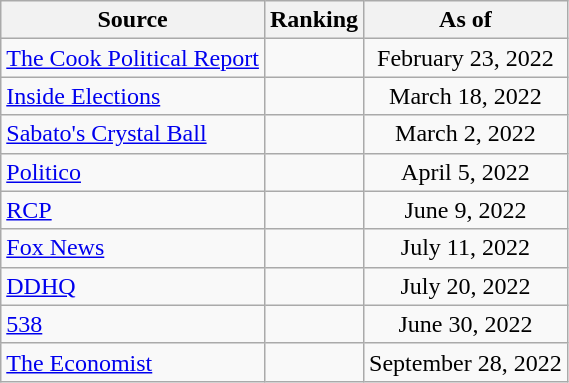<table class="wikitable" style="text-align:center">
<tr>
<th>Source</th>
<th>Ranking</th>
<th>As of</th>
</tr>
<tr>
<td align=left><a href='#'>The Cook Political Report</a></td>
<td></td>
<td>February 23, 2022</td>
</tr>
<tr>
<td align=left><a href='#'>Inside Elections</a></td>
<td></td>
<td>March 18, 2022</td>
</tr>
<tr>
<td align=left><a href='#'>Sabato's Crystal Ball</a></td>
<td></td>
<td>March 2, 2022</td>
</tr>
<tr>
<td style="text-align:left;"><a href='#'>Politico</a></td>
<td></td>
<td>April 5, 2022</td>
</tr>
<tr>
<td align="left"><a href='#'>RCP</a></td>
<td></td>
<td>June 9, 2022</td>
</tr>
<tr>
<td align=left><a href='#'>Fox News</a></td>
<td></td>
<td>July 11, 2022</td>
</tr>
<tr>
<td align="left"><a href='#'>DDHQ</a></td>
<td></td>
<td>July 20, 2022</td>
</tr>
<tr>
<td align="left"><a href='#'>538</a></td>
<td></td>
<td>June 30, 2022</td>
</tr>
<tr>
<td align="left"><a href='#'>The Economist</a></td>
<td></td>
<td>September 28, 2022</td>
</tr>
</table>
